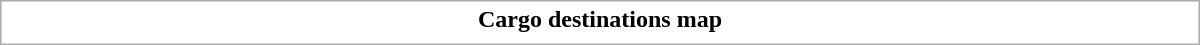<table class="collapsible uncollapsed" style="border:1px #aaa solid; width:50em; margin:0.2em auto">
<tr>
<th>Cargo destinations map</th>
</tr>
<tr>
<td></td>
</tr>
</table>
